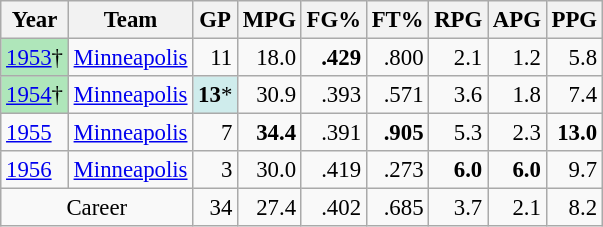<table class="wikitable sortable" style="font-size:95%; text-align:right;">
<tr>
<th>Year</th>
<th>Team</th>
<th>GP</th>
<th>MPG</th>
<th>FG%</th>
<th>FT%</th>
<th>RPG</th>
<th>APG</th>
<th>PPG</th>
</tr>
<tr>
<td style="text-align:left;background:#afe6ba;"><a href='#'>1953</a>†</td>
<td style="text-align:left;"><a href='#'>Minneapolis</a></td>
<td>11</td>
<td>18.0</td>
<td><strong>.429</strong></td>
<td>.800</td>
<td>2.1</td>
<td>1.2</td>
<td>5.8</td>
</tr>
<tr>
<td style="text-align:left;background:#afe6ba;"><a href='#'>1954</a>†</td>
<td style="text-align:left;"><a href='#'>Minneapolis</a></td>
<td style="background:#cfecec;"><strong>13</strong>*</td>
<td>30.9</td>
<td>.393</td>
<td>.571</td>
<td>3.6</td>
<td>1.8</td>
<td>7.4</td>
</tr>
<tr>
<td style="text-align:left;"><a href='#'>1955</a></td>
<td style="text-align:left;"><a href='#'>Minneapolis</a></td>
<td>7</td>
<td><strong>34.4</strong></td>
<td>.391</td>
<td><strong>.905</strong></td>
<td>5.3</td>
<td>2.3</td>
<td><strong>13.0</strong></td>
</tr>
<tr>
<td style="text-align:left;"><a href='#'>1956</a></td>
<td style="text-align:left;"><a href='#'>Minneapolis</a></td>
<td>3</td>
<td>30.0</td>
<td>.419</td>
<td>.273</td>
<td><strong>6.0</strong></td>
<td><strong>6.0</strong></td>
<td>9.7</td>
</tr>
<tr>
<td colspan="2" style="text-align:center;">Career</td>
<td>34</td>
<td>27.4</td>
<td>.402</td>
<td>.685</td>
<td>3.7</td>
<td>2.1</td>
<td>8.2</td>
</tr>
</table>
